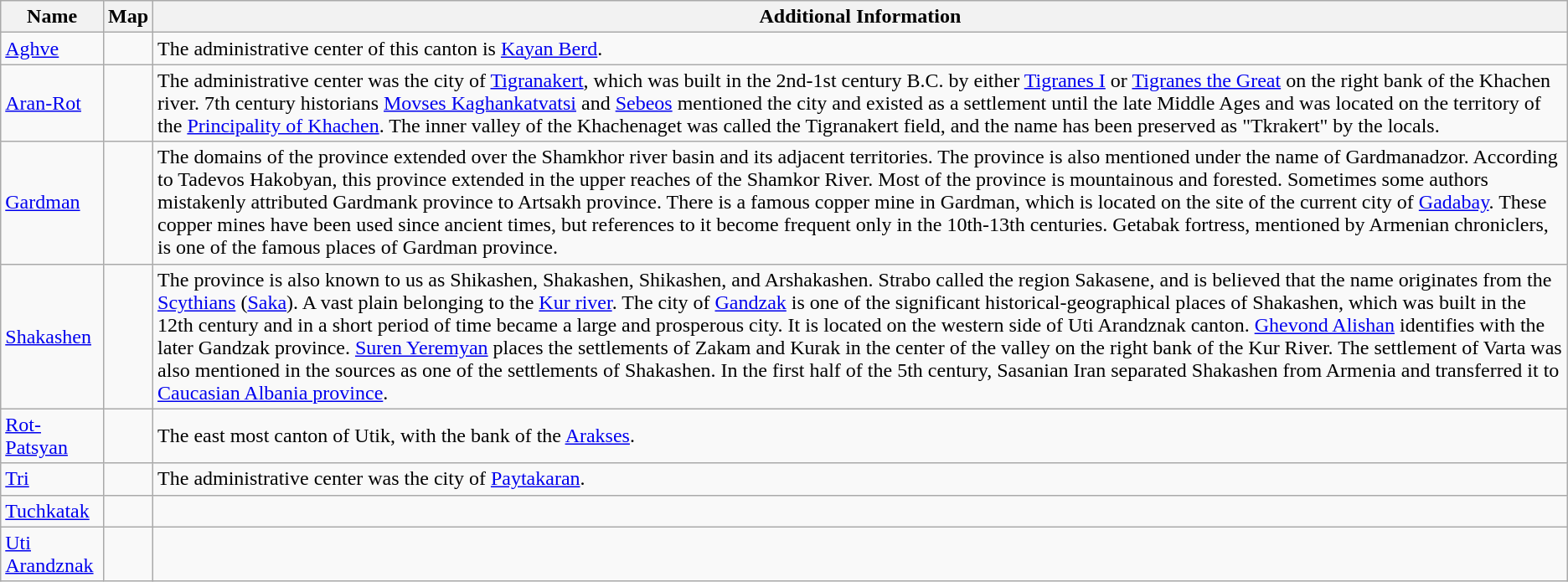<table class="wikitable">
<tr>
<th>Name</th>
<th>Map</th>
<th>Additional Information</th>
</tr>
<tr>
<td><a href='#'>Aghve</a></td>
<td></td>
<td>The administrative center of this canton is <a href='#'>Kayan Berd</a>.</td>
</tr>
<tr>
<td><a href='#'>Aran-Rot</a></td>
<td></td>
<td>The administrative center was the city of <a href='#'>Tigranakert</a>, which was built in the 2nd-1st century B.C. by either <a href='#'>Tigranes I</a> or <a href='#'>Tigranes the Great</a> on the right bank of the Khachen river. 7th century historians <a href='#'>Movses Kaghankatvatsi</a> and <a href='#'>Sebeos</a> mentioned the city and existed as a settlement until the late Middle Ages and was located on the territory of the <a href='#'>Principality of Khachen</a>. The inner valley of the Khachenaget was called the Tigranakert field, and the name has been preserved as "Tkrakert" by the locals.</td>
</tr>
<tr>
<td><a href='#'>Gardman</a></td>
<td></td>
<td>The domains of the province extended over the Shamkhor river basin and its adjacent territories. The province is also mentioned under the name of Gardmanadzor. According to Tadevos Hakobyan, this province extended in the upper reaches of the Shamkor River. Most of the province is mountainous and forested. Sometimes some authors mistakenly attributed Gardmank province to Artsakh province. There is a famous copper mine in Gardman, which is located on the site of the current city of <a href='#'>Gadabay</a>. These copper mines have been used since ancient times, but references to it become frequent only in the 10th-13th centuries. Getabak fortress, mentioned by Armenian chroniclers, is one of the famous places of Gardman province.</td>
</tr>
<tr>
<td><a href='#'>Shakashen</a></td>
<td></td>
<td>The province is also known to us as Shikashen, Shakashen, Shikashen, and Arshakashen. Strabo called the region Sakasene, and is believed that the name originates from the <a href='#'>Scythians</a> (<a href='#'>Saka</a>). A vast plain belonging to the <a href='#'>Kur river</a>. The city of <a href='#'>Gandzak</a> is one of the significant historical-geographical places of Shakashen, which was built in the 12th century and in a short period of time became a large and prosperous city. It is located on the western side of Uti Arandznak canton. <a href='#'>Ghevond Alishan</a> identifies with the later Gandzak province. <a href='#'>Suren Yeremyan</a> places the settlements of Zakam and Kurak in the center of the valley on the right bank of the Kur River. The settlement of Varta was also mentioned in the sources as one of the settlements of Shakashen. In the first half of the 5th century, Sasanian Iran separated Shakashen from Armenia and transferred it to <a href='#'>Caucasian Albania province</a>.</td>
</tr>
<tr>
<td><a href='#'>Rot-Patsyan</a></td>
<td></td>
<td>The east most canton of Utik, with the bank of the <a href='#'>Arakses</a>.</td>
</tr>
<tr>
<td><a href='#'>Tri</a></td>
<td></td>
<td>The administrative center was the city of <a href='#'>Paytakaran</a>.</td>
</tr>
<tr>
<td><a href='#'>Tuchkatak</a></td>
<td></td>
<td></td>
</tr>
<tr>
<td><a href='#'>Uti Arandznak</a></td>
<td></td>
<td></td>
</tr>
</table>
